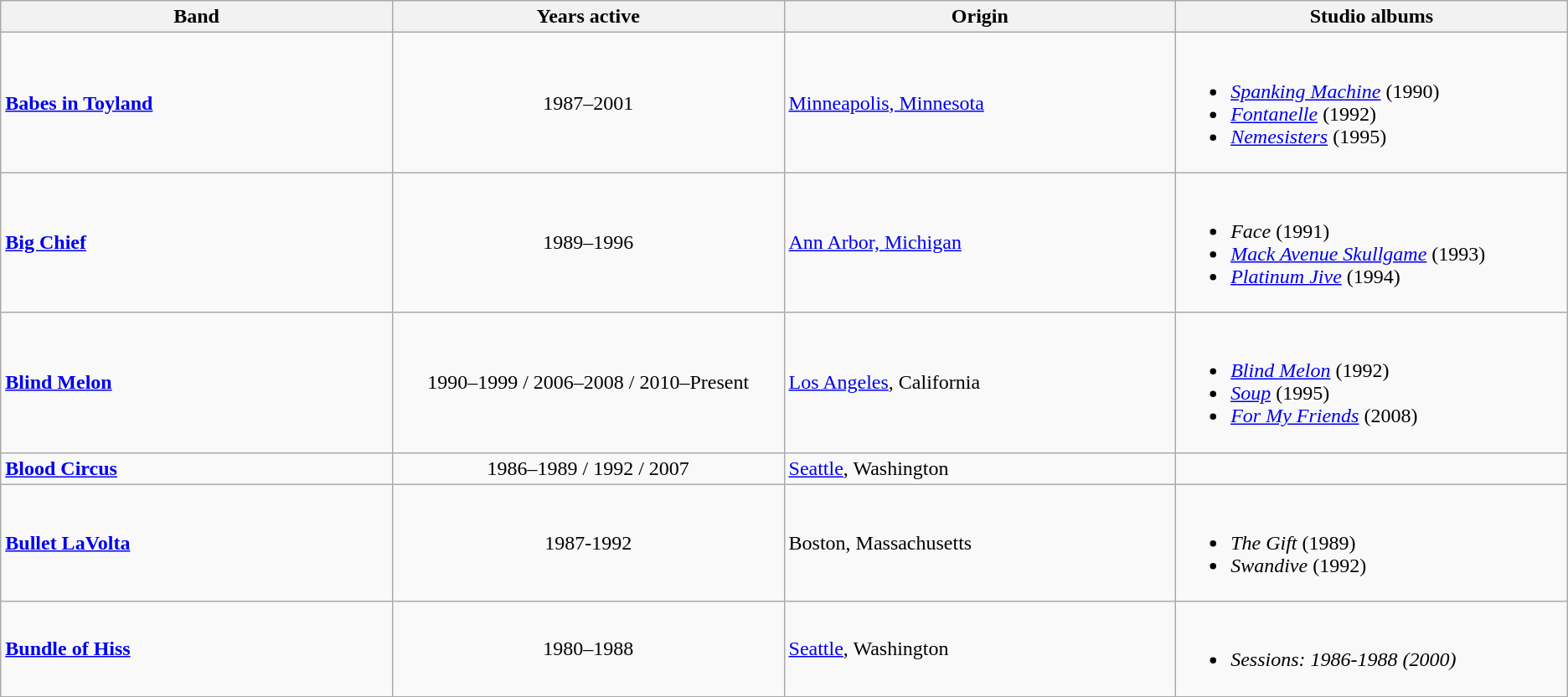<table class="wikitable sortable">
<tr>
<th style="width:15%;">Band</th>
<th style="width:15%;">Years active</th>
<th style="width:15%;">Origin</th>
<th style="width:15%;">Studio albums</th>
</tr>
<tr>
<td><strong><a href='#'>Babes in Toyland</a></strong></td>
<td style="text-align:center;">1987–2001</td>
<td><a href='#'>Minneapolis, Minnesota</a></td>
<td><br><ul><li><em><a href='#'>Spanking Machine</a></em> (1990)</li><li><em><a href='#'>Fontanelle</a></em> (1992)</li><li><em><a href='#'>Nemesisters</a></em> (1995)</li></ul></td>
</tr>
<tr>
<td><strong><a href='#'>Big Chief</a></strong></td>
<td style="text-align:center;">1989–1996</td>
<td><a href='#'>Ann Arbor, Michigan</a></td>
<td><br><ul><li><em>Face</em> (1991)</li><li><em><a href='#'>Mack Avenue Skullgame</a></em> (1993)</li><li><em><a href='#'>Platinum Jive</a></em> (1994)</li></ul></td>
</tr>
<tr>
<td><strong><a href='#'>Blind Melon</a></strong></td>
<td style="text-align:center;">1990–1999 / 2006–2008 / 2010–Present</td>
<td><a href='#'>Los Angeles</a>, California</td>
<td><br><ul><li><em><a href='#'>Blind Melon</a></em> (1992)</li><li><em><a href='#'>Soup</a></em> (1995)</li><li><em><a href='#'>For My Friends</a></em> (2008)</li></ul></td>
</tr>
<tr>
<td><strong><a href='#'>Blood Circus</a></strong></td>
<td style="text-align:center;">1986–1989 / 1992 / 2007</td>
<td><a href='#'>Seattle</a>, Washington</td>
<td></td>
</tr>
<tr>
<td><strong><a href='#'>Bullet LaVolta</a></strong></td>
<td style="text-align:center;">1987-1992</td>
<td>Boston, Massachusetts</td>
<td><br><ul><li><em>The Gift</em> (1989)</li><li><em>Swandive</em> (1992)</li></ul></td>
</tr>
<tr>
<td><strong><a href='#'>Bundle of Hiss</a></strong></td>
<td style="text-align:center;">1980–1988</td>
<td><a href='#'>Seattle</a>, Washington</td>
<td><br><ul><li><em>Sessions: 1986-1988 (2000)</em></li></ul></td>
</tr>
</table>
